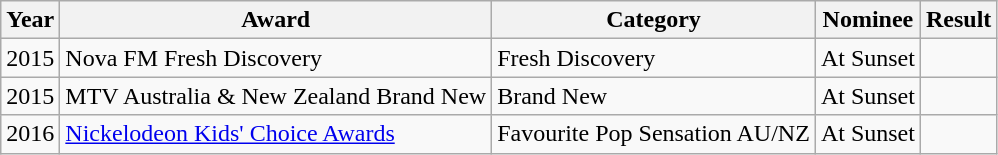<table class="wikitable">
<tr>
<th>Year</th>
<th>Award</th>
<th>Category</th>
<th>Nominee</th>
<th>Result</th>
</tr>
<tr>
<td>2015</td>
<td>Nova FM Fresh Discovery</td>
<td>Fresh Discovery</td>
<td>At Sunset</td>
<td></td>
</tr>
<tr>
<td>2015</td>
<td>MTV Australia & New Zealand Brand New</td>
<td>Brand New</td>
<td>At Sunset</td>
<td></td>
</tr>
<tr>
<td>2016</td>
<td><a href='#'>Nickelodeon Kids' Choice Awards</a></td>
<td>Favourite Pop Sensation AU/NZ</td>
<td>At Sunset</td>
<td></td>
</tr>
</table>
